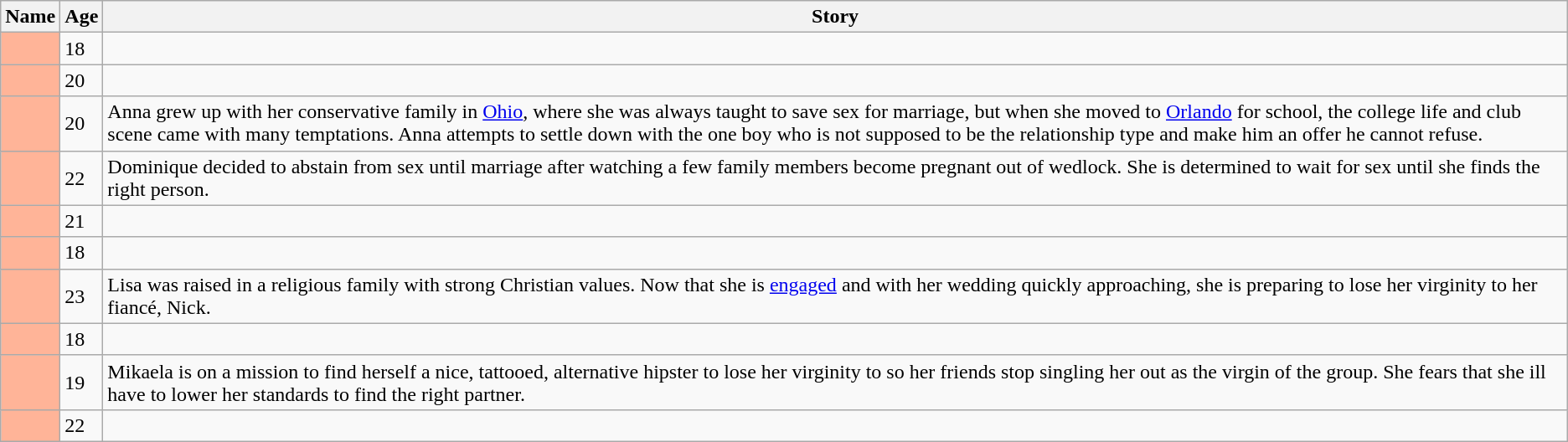<table class="wikitable">
<tr>
<th>Name</th>
<th>Age</th>
<th>Story</th>
</tr>
<tr>
<td bgcolor= #FFB498><strong></strong><br><strong></strong></td>
<td>18</td>
<td></td>
</tr>
<tr>
<td bgcolor="FFB498"><strong></strong><br><strong></strong></td>
<td>20</td>
<td></td>
</tr>
<tr>
<td bgcolor="FFB498"><strong></strong><br><strong></strong></td>
<td>20</td>
<td>Anna grew up with her conservative family in <a href='#'>Ohio</a>, where she was always taught to save sex for marriage, but when she moved to <a href='#'>Orlando</a> for school, the college life and club scene came with many temptations. Anna attempts to settle down with the one boy who is not supposed to be the relationship type and make him an offer he cannot refuse.</td>
</tr>
<tr>
<td bgcolor="FFB498"><strong></strong><br><strong></strong></td>
<td>22</td>
<td>Dominique decided to abstain from sex until marriage after watching a few family members become pregnant out of wedlock. She is determined to wait for sex until she finds the right person.</td>
</tr>
<tr>
<td bgcolor="FFB498"><strong></strong><br><strong></strong></td>
<td>21</td>
<td></td>
</tr>
<tr>
<td bgcolor="FFB498"><strong></strong><br><strong></strong></td>
<td>18</td>
<td></td>
</tr>
<tr>
<td bgcolor="FFB498"><strong></strong><br><strong></strong></td>
<td>23</td>
<td>Lisa was raised in a religious family with strong Christian values. Now that she is <a href='#'>engaged</a> and with her wedding quickly approaching, she is preparing to lose her virginity to her fiancé, Nick.</td>
</tr>
<tr>
<td bgcolor="FFB498"><strong></strong><br><strong></strong></td>
<td>18</td>
<td></td>
</tr>
<tr>
<td bgcolor="FFB498"><strong></strong><br><strong></strong></td>
<td>19</td>
<td>Mikaela is on a mission to find herself a nice, tattooed, alternative hipster to lose her virginity to so her friends stop singling her out as the virgin of the group. She fears that she ill have to lower her standards to find the right partner.</td>
</tr>
<tr>
<td bgcolor="FFB498"><strong></strong><br><strong></strong></td>
<td>22</td>
<td></td>
</tr>
</table>
